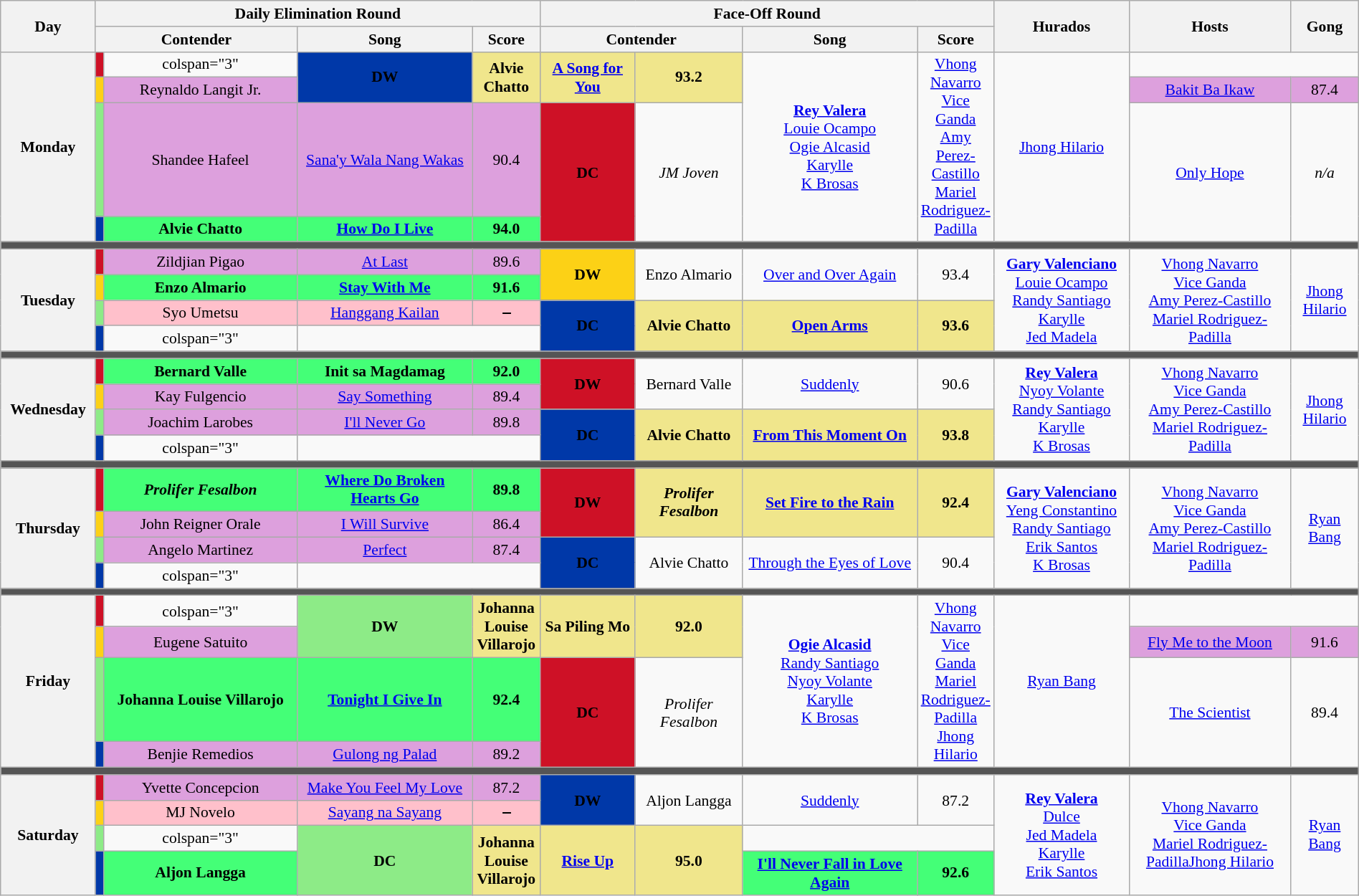<table class="wikitable mw-collapsible mw-collapsed" style="text-align:center; font-size:90%; width:100%;">
<tr>
<th rowspan="2" width="07%">Day</th>
<th colspan="4">Daily Elimination Round</th>
<th colspan="4">Face-Off Round</th>
<th rowspan="2" width="10%">Hurados</th>
<th rowspan="2" width="12%">Hosts</th>
<th rowspan="2" width="05%">Gong</th>
</tr>
<tr>
<th width="15%"  colspan=2>Contender</th>
<th width="13%">Song</th>
<th width="05%">Score</th>
<th width="15%"  colspan=2>Contender</th>
<th width="13%">Song</th>
<th width="05%">Score</th>
</tr>
<tr>
<th rowspan="4">Monday<br><small></small></th>
<th style="background-color:#CE1126;"></th>
<td>colspan="3" </td>
<th rowspan="2" style="background-color:#0038A8;">DW</th>
<td rowspan="2" style="background:Khaki;"><strong>Alvie Chatto</strong></td>
<td rowspan="2" style="background:Khaki;"><strong><a href='#'>A Song for You</a></strong></td>
<td rowspan="2" style="background:Khaki;"><strong>93.2</strong></td>
<td rowspan="4"><strong><a href='#'>Rey Valera</a></strong><br><a href='#'>Louie Ocampo</a><br><a href='#'>Ogie Alcasid</a><br><a href='#'>Karylle</a><br><a href='#'>K Brosas</a></td>
<td rowspan="4"><a href='#'>Vhong Navarro</a><br><a href='#'>Vice Ganda</a><br><a href='#'>Amy Perez-Castillo</a><br><a href='#'>Mariel Rodriguez-Padilla</a></td>
<td rowspan="4"><a href='#'>Jhong Hilario</a></td>
</tr>
<tr>
<th style="background-color:#FCD116;"></th>
<td style="background:Plum;">Reynaldo Langit Jr.</td>
<td style="background:Plum;"><a href='#'>Bakit Ba Ikaw</a></td>
<td style="background:Plum;">87.4</td>
</tr>
<tr>
<th style="background-color:#8deb87;"></th>
<td style="background:Plum;">Shandee Hafeel</td>
<td style="background:Plum;"><a href='#'>Sana'y Wala Nang Wakas</a></td>
<td style="background:Plum;">90.4</td>
<th rowspan="2" style="background-color:#CE1126;">DC</th>
<td rowspan="2"><em>JM Joven</em></td>
<td rowspan="2"><a href='#'>Only Hope</a></td>
<td rowspan="2"><em>n/a</em></td>
</tr>
<tr>
<th style="background-color:#0038A8;"></th>
<td style="background:#44ff77;"><strong>Alvie Chatto</strong></td>
<td style="background:#44ff77;"><strong><a href='#'>How Do I Live</a></strong></td>
<td style="background:#44ff77;"><strong>94.0</strong></td>
</tr>
<tr>
<th colspan="12" style="background:#555;"></th>
</tr>
<tr>
<th rowspan="4">Tuesday<br><small></small></th>
<th style="background-color:#CE1126;"></th>
<td style="background:Plum;">Zildjian Pigao</td>
<td style="background:Plum;"><a href='#'>At Last</a></td>
<td style="background:Plum;">89.6</td>
<th rowspan="2" style="background-color:#FCD116;">DW</th>
<td rowspan="2">Enzo Almario</td>
<td rowspan="2"><a href='#'>Over and Over Again</a></td>
<td rowspan="2">93.4</td>
<td rowspan="4"><strong><a href='#'>Gary Valenciano</a></strong><br><a href='#'>Louie Ocampo</a><br><a href='#'>Randy Santiago</a><br><a href='#'>Karylle</a><br><a href='#'>Jed Madela</a></td>
<td rowspan="4"><a href='#'>Vhong Navarro</a><br><a href='#'>Vice Ganda</a><br><a href='#'>Amy Perez-Castillo</a><br><a href='#'>Mariel Rodriguez-Padilla</a></td>
<td rowspan="4"><a href='#'>Jhong Hilario</a></td>
</tr>
<tr>
<th style="background-color:#FCD116;"></th>
<td style="background:#44ff77;"><strong>Enzo Almario</strong></td>
<td style="background:#44ff77;"><strong><a href='#'>Stay With Me</a></strong></td>
<td style="background:#44ff77;"><strong>91.6</strong></td>
</tr>
<tr>
<th style="background-color:#8deb87;"></th>
<td style="background:pink;">Syo Umetsu</td>
<td style="background:pink;"><a href='#'>Hanggang Kailan</a></td>
<td style="background:pink;">‒</td>
<th rowspan="2" style="background-color:#0038A8;">DC</th>
<td rowspan="2" style="background:Khaki;"><strong>Alvie Chatto</strong></td>
<td rowspan="2" style="background:Khaki;"><strong><a href='#'>Open Arms</a></strong></td>
<td rowspan="2" style="background:Khaki;"><strong>93.6</strong></td>
</tr>
<tr>
<th style="background-color:#0038A8;"></th>
<td>colspan="3" </td>
</tr>
<tr>
<th colspan="12" style="background:#555;"></th>
</tr>
<tr>
<th rowspan="4">Wednesday<br><small></small></th>
<th style="background-color:#CE1126;"></th>
<td style="background:#44ff77;"><strong>Bernard Valle</strong></td>
<td style="background:#44ff77;"><strong>Init sa Magdamag</strong></td>
<td style="background:#44ff77;"><strong>92.0</strong></td>
<th rowspan="2" style="background-color:#CE1126;">DW</th>
<td rowspan="2">Bernard Valle</td>
<td rowspan="2"><a href='#'>Suddenly</a></td>
<td rowspan="2">90.6</td>
<td rowspan="4"><strong><a href='#'>Rey Valera</a></strong><br><a href='#'>Nyoy Volante</a><br><a href='#'>Randy Santiago</a><br><a href='#'>Karylle</a><br><a href='#'>K Brosas</a></td>
<td rowspan="4"><a href='#'>Vhong Navarro</a><br><a href='#'>Vice Ganda</a><br><a href='#'>Amy Perez-Castillo</a><br><a href='#'>Mariel Rodriguez-Padilla</a></td>
<td rowspan="4"><a href='#'>Jhong Hilario</a></td>
</tr>
<tr>
<th style="background-color:#FCD116;"></th>
<td style="background:Plum;">Kay Fulgencio</td>
<td style="background:Plum;"><a href='#'>Say Something</a></td>
<td style="background:Plum;">89.4</td>
</tr>
<tr>
<th style="background-color:#8deb87;"></th>
<td style="background:Plum;">Joachim Larobes</td>
<td style="background:Plum;"><a href='#'>I'll Never Go</a></td>
<td style="background:Plum;">89.8</td>
<th rowspan="2" style="background-color:#0038A8;">DC</th>
<td rowspan="2" style="background:Khaki;"><strong>Alvie Chatto</strong></td>
<td rowspan="2" style="background:Khaki;"><strong><a href='#'>From This Moment On</a></strong></td>
<td rowspan="2" style="background:Khaki;"><strong>93.8</strong></td>
</tr>
<tr>
<th style="background-color:#0038A8;"></th>
<td>colspan="3" </td>
</tr>
<tr>
<th colspan="12" style="background:#555;"></th>
</tr>
<tr>
<th rowspan="4">Thursday<br><small></small></th>
<th style="background-color:#CE1126;"></th>
<td style="background:#44ff77;"><strong><em>Prolifer Fesalbon</em></strong></td>
<td style="background:#44ff77;"><strong><a href='#'>Where Do Broken Hearts Go</a></strong></td>
<td style="background:#44ff77;"><strong>89.8</strong></td>
<th rowspan="2" style="background-color:#CE1126;">DW</th>
<td rowspan="2" style="background:Khaki;"><strong><em>Prolifer Fesalbon</em></strong></td>
<td rowspan="2" style="background:Khaki;"><strong><a href='#'>Set Fire to the Rain</a></strong></td>
<td rowspan="2" style="background:Khaki;"><strong>92.4</strong></td>
<td rowspan="4"><strong><a href='#'>Gary Valenciano</a></strong><br><a href='#'>Yeng Constantino</a><br><a href='#'>Randy Santiago</a><br><a href='#'>Erik Santos</a><br><a href='#'>K Brosas</a></td>
<td rowspan="4"><a href='#'>Vhong Navarro</a><br><a href='#'>Vice Ganda</a><br><a href='#'>Amy Perez-Castillo</a><br><a href='#'>Mariel Rodriguez-Padilla</a></td>
<td rowspan="4"><a href='#'>Ryan Bang</a></td>
</tr>
<tr>
<th style="background-color:#FCD116;"></th>
<td style="background:Plum;">John Reigner Orale</td>
<td style="background:Plum;"><a href='#'>I Will Survive</a></td>
<td style="background:Plum;">86.4</td>
</tr>
<tr>
<th style="background-color:#8deb87;"></th>
<td style="background:Plum;">Angelo Martinez</td>
<td style="background:Plum;"><a href='#'>Perfect</a></td>
<td style="background:Plum;">87.4</td>
<th rowspan="2" style="background-color:#0038A8;">DC</th>
<td rowspan="2">Alvie Chatto</td>
<td rowspan="2"><a href='#'>Through the Eyes of Love</a></td>
<td rowspan="2">90.4</td>
</tr>
<tr>
<th style="background-color:#0038A8;"></th>
<td>colspan="3" </td>
</tr>
<tr>
<th colspan="12" style="background:#555;"></th>
</tr>
<tr>
<th rowspan="4">Friday<br><small></small></th>
<th style="background-color:#CE1126;"></th>
<td>colspan="3" </td>
<th rowspan="2" style="background-color:#8deb87;">DW</th>
<td rowspan="2" style="background:Khaki;"><strong>Johanna Louise Villarojo</strong></td>
<td rowspan="2" style="background:Khaki;"><strong>Sa Piling Mo</strong></td>
<td rowspan="2" style="background:Khaki;"><strong>92.0</strong></td>
<td rowspan="4"><strong><a href='#'>Ogie Alcasid</a></strong><br><a href='#'>Randy Santiago</a><br><a href='#'>Nyoy Volante</a><br><a href='#'>Karylle</a><br><a href='#'>K Brosas</a></td>
<td rowspan="4"><a href='#'>Vhong Navarro</a><br><a href='#'>Vice Ganda</a><br><a href='#'>Mariel Rodriguez-Padilla</a><br><a href='#'>Jhong Hilario</a></td>
<td rowspan="4"><a href='#'>Ryan Bang</a></td>
</tr>
<tr>
<th style="background-color:#FCD116;"></th>
<td style="background:Plum;">Eugene Satuito</td>
<td style="background:Plum;"><a href='#'>Fly Me to the Moon</a></td>
<td style="background:Plum;">91.6</td>
</tr>
<tr>
<th style="background-color:#8deb87;"></th>
<td style="background:#44ff77;"><strong>Johanna Louise Villarojo</strong></td>
<td style="background:#44ff77;"><strong><a href='#'>Tonight I Give In</a></strong></td>
<td style="background:#44ff77;"><strong>92.4</strong></td>
<th rowspan="2" style="background-color:#CE1126;">DC</th>
<td rowspan="2"><em>Prolifer Fesalbon</em></td>
<td rowspan="2"><a href='#'>The Scientist</a></td>
<td rowspan="2">89.4</td>
</tr>
<tr>
<th style="background-color:#0038A8;"></th>
<td style="background:Plum;">Benjie Remedios</td>
<td style="background:Plum;"><a href='#'>Gulong ng Palad</a></td>
<td style="background:Plum;">89.2</td>
</tr>
<tr>
<th colspan="12" style="background:#555;"></th>
</tr>
<tr>
<th rowspan="4">Saturday<br><small></small></th>
<th style="background-color:#CE1126;"></th>
<td style="background:Plum;">Yvette Concepcion</td>
<td style="background:Plum;"><a href='#'>Make You Feel My Love</a></td>
<td style="background:Plum;">87.2</td>
<th rowspan="2" style="background-color:#0038A8;">DW</th>
<td rowspan="2">Aljon Langga</td>
<td rowspan="2"><a href='#'>Suddenly</a></td>
<td rowspan="2">87.2</td>
<td rowspan="4"><strong><a href='#'>Rey Valera</a></strong><br><a href='#'>Dulce</a><br><a href='#'>Jed Madela</a><br><a href='#'>Karylle</a><br><a href='#'>Erik Santos</a></td>
<td rowspan="4"><a href='#'>Vhong Navarro</a><br><a href='#'>Vice Ganda</a><br><a href='#'>Mariel Rodriguez-Padilla</a><a href='#'>Jhong Hilario</a></td>
<td rowspan="4"><a href='#'>Ryan Bang</a></td>
</tr>
<tr>
<th style="background-color:#FCD116;"></th>
<td style="background:pink;">MJ Novelo</td>
<td style="background:pink;"><a href='#'>Sayang na Sayang</a></td>
<td style="background:pink;">‒</td>
</tr>
<tr>
<th style="background-color:#8deb87;"></th>
<td>colspan="3" </td>
<th rowspan="2" style="background-color:#8deb87;">DC</th>
<td rowspan="2" style="background:Khaki;"><strong>Johanna Louise Villarojo</strong></td>
<td rowspan="2" style="background:Khaki;"><strong><a href='#'>Rise Up</a></strong></td>
<td rowspan="2" style="background:Khaki;"><strong>95.0</strong></td>
</tr>
<tr>
<th style="background-color:#0038A8;"></th>
<td style="background:#44ff77;"><strong>Aljon Langga</strong></td>
<td style="background:#44ff77;"><strong><a href='#'>I'll Never Fall in Love Again</a></strong></td>
<td style="background:#44ff77;"><strong>92.6</strong></td>
</tr>
</table>
